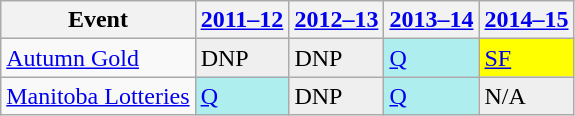<table class="wikitable" border="1">
<tr>
<th>Event</th>
<th><a href='#'>2011–12</a></th>
<th><a href='#'>2012–13</a></th>
<th><a href='#'>2013–14</a></th>
<th><a href='#'>2014–15</a></th>
</tr>
<tr>
<td><a href='#'>Autumn Gold</a></td>
<td style="background:#EFEFEF;">DNP</td>
<td style="background:#EFEFEF;">DNP</td>
<td style="background:#afeeee;"><a href='#'>Q</a></td>
<td style="background:yellow;"><a href='#'>SF</a></td>
</tr>
<tr>
<td><a href='#'>Manitoba Lotteries</a></td>
<td style="background:#afeeee;"><a href='#'>Q</a></td>
<td style="background:#EFEFEF;">DNP</td>
<td style="background:#afeeee;"><a href='#'>Q</a></td>
<td style="background:#EFEFEF;">N/A</td>
</tr>
</table>
